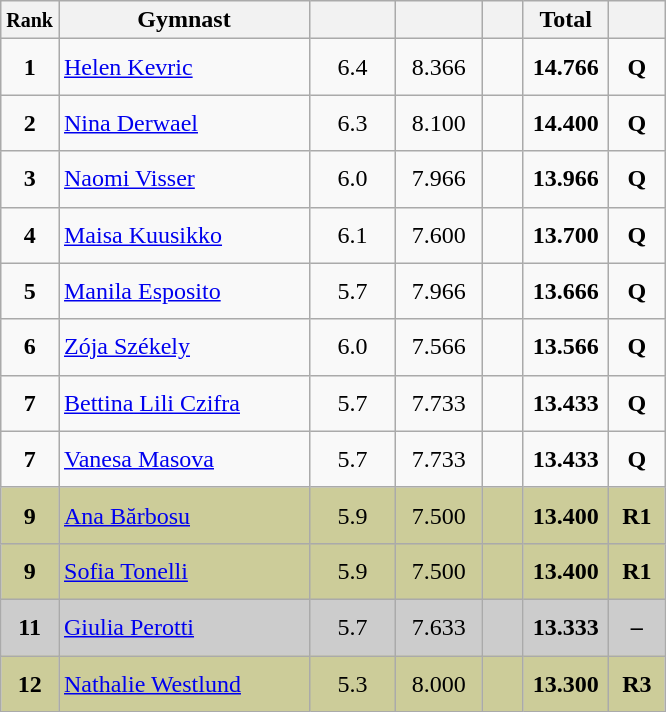<table style="text-align:center;" class="wikitable sortable">
<tr>
<th scope="col" style="width:15px;"><small>Rank</small></th>
<th scope="col" style="width:160px;">Gymnast</th>
<th scope="col" style="width:50px;"><small></small></th>
<th scope="col" style="width:50px;"><small></small></th>
<th scope="col" style="width:20px;"><small></small></th>
<th scope="col" style="width:50px;">Total</th>
<th scope="col" style="width:30px;"><small></small></th>
</tr>
<tr>
<td scope="row" style="text-align:center"><strong>1</strong></td>
<td style="height:30px; text-align:left;"> <a href='#'>Helen Kevric</a></td>
<td>6.4</td>
<td>8.366</td>
<td></td>
<td><strong>14.766</strong></td>
<td><strong>Q</strong></td>
</tr>
<tr>
<td scope="row" style="text-align:center"><strong>2</strong></td>
<td style="height:30px; text-align:left;"> <a href='#'>Nina Derwael</a></td>
<td>6.3</td>
<td>8.100</td>
<td></td>
<td><strong>14.400</strong></td>
<td><strong>Q</strong></td>
</tr>
<tr>
<td scope="row" style="text-align:center"><strong>3</strong></td>
<td style="height:30px; text-align:left;"> <a href='#'>Naomi Visser</a></td>
<td>6.0</td>
<td>7.966</td>
<td></td>
<td><strong>13.966</strong></td>
<td><strong>Q</strong></td>
</tr>
<tr>
<td scope="row" style="text-align:center"><strong>4</strong></td>
<td style="height:30px; text-align:left;"> <a href='#'>Maisa Kuusikko</a></td>
<td>6.1</td>
<td>7.600</td>
<td></td>
<td><strong>13.700</strong></td>
<td><strong>Q</strong></td>
</tr>
<tr>
<td scope="row" style="text-align:center"><strong>5</strong></td>
<td style="height:30px; text-align:left;"> <a href='#'>Manila Esposito</a></td>
<td>5.7</td>
<td>7.966</td>
<td></td>
<td><strong>13.666</strong></td>
<td><strong>Q</strong></td>
</tr>
<tr>
<td scope="row" style="text-align:center"><strong>6</strong></td>
<td style="height:30px; text-align:left;"> <a href='#'>Zója Székely</a></td>
<td>6.0</td>
<td>7.566</td>
<td></td>
<td><strong>13.566</strong></td>
<td><strong>Q</strong></td>
</tr>
<tr>
<td scope="row" style="text-align:center"><strong>7</strong></td>
<td style="height:30px; text-align:left;"> <a href='#'>Bettina Lili Czifra</a></td>
<td>5.7</td>
<td>7.733</td>
<td></td>
<td><strong>13.433</strong></td>
<td><strong>Q</strong></td>
</tr>
<tr>
<td scope="row" style="text-align:center"><strong>7</strong></td>
<td style="height:30px; text-align:left;"> <a href='#'>Vanesa Masova</a></td>
<td>5.7</td>
<td>7.733</td>
<td></td>
<td><strong>13.433</strong></td>
<td><strong>Q</strong></td>
</tr>
<tr style="background:#cccc99;">
<td scope="row" style="text-align:center"><strong>9</strong></td>
<td style="height:30px; text-align:left;"> <a href='#'>Ana Bărbosu</a></td>
<td>5.9</td>
<td>7.500</td>
<td></td>
<td><strong>13.400</strong></td>
<td><strong>R1</strong></td>
</tr>
<tr style="background:#cccc99;">
<td scope="row" style="text-align:center"><strong>9</strong></td>
<td style="height:30px; text-align:left;"> <a href='#'>Sofia Tonelli</a></td>
<td>5.9</td>
<td>7.500</td>
<td></td>
<td><strong>13.400</strong></td>
<td><strong>R1</strong></td>
</tr>
<tr style="background:#cccccc;">
<td scope="row" style="text-align:center"><strong>11</strong></td>
<td style="height:30px; text-align:left;"> <a href='#'>Giulia Perotti</a></td>
<td>5.7</td>
<td>7.633</td>
<td></td>
<td><strong>13.333</strong></td>
<td><strong>–</strong></td>
</tr>
<tr style="background:#cccc99;">
<td scope="row" style="text-align:center"><strong>12</strong></td>
<td style="height:30px; text-align:left;"> <a href='#'>Nathalie Westlund</a></td>
<td>5.3</td>
<td>8.000</td>
<td></td>
<td><strong>13.300</strong></td>
<td><strong>R3</strong></td>
</tr>
</table>
